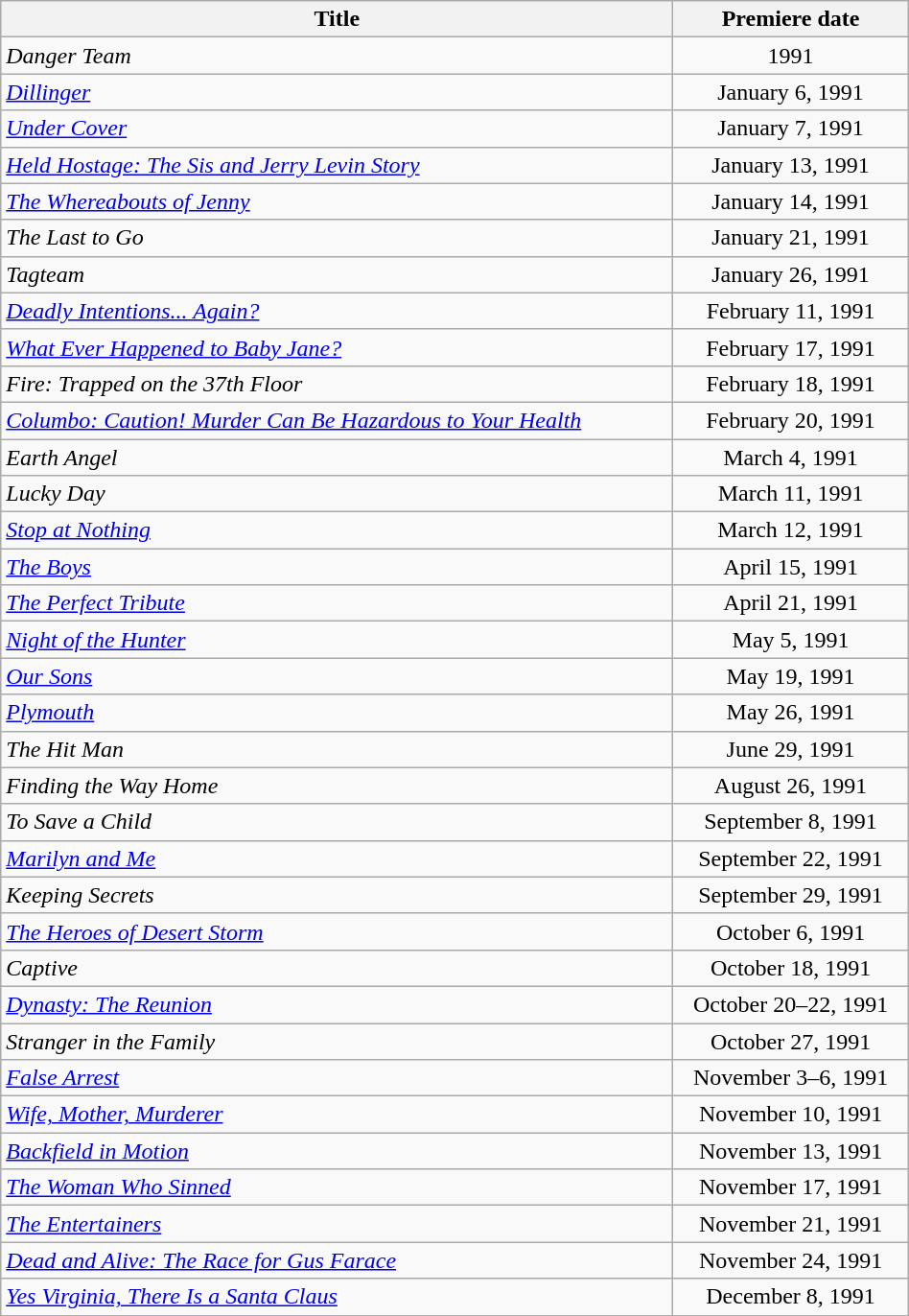<table class="wikitable plainrowheaders sortable" style="width:50%;text-align:center;">
<tr>
<th scope="col" style="width:40%;">Title</th>
<th scope="col" style="width:14%;">Premiere date</th>
</tr>
<tr>
<td scope="row" style="text-align:left;"><em>Danger Team</em></td>
<td>1991</td>
</tr>
<tr>
<td scope="row" style="text-align:left;"><em><a href='#'>Dillinger</a></em></td>
<td>January 6, 1991</td>
</tr>
<tr>
<td scope="row" style="text-align:left;"><em><a href='#'>Under Cover</a></em></td>
<td>January 7, 1991</td>
</tr>
<tr>
<td scope="row" style="text-align:left;"><em><a href='#'>Held Hostage: The Sis and Jerry Levin Story</a></em></td>
<td>January 13, 1991</td>
</tr>
<tr>
<td scope="row" style="text-align:left;"><em><a href='#'>The Whereabouts of Jenny</a></em></td>
<td>January 14, 1991</td>
</tr>
<tr>
<td scope="row" style="text-align:left;"><em>The Last to Go</em></td>
<td>January 21, 1991</td>
</tr>
<tr>
<td scope="row" style="text-align:left;"><em>Tagteam</em></td>
<td>January 26, 1991</td>
</tr>
<tr>
<td scope="row" style="text-align:left;"><em><a href='#'>Deadly Intentions... Again?</a></em></td>
<td>February 11, 1991</td>
</tr>
<tr>
<td scope="row" style="text-align:left;"><em><a href='#'>What Ever Happened to Baby Jane?</a></em></td>
<td>February 17, 1991</td>
</tr>
<tr>
<td scope="row" style="text-align:left;"><em>Fire: Trapped on the 37th Floor</em></td>
<td>February 18, 1991</td>
</tr>
<tr>
<td scope="row" style="text-align:left;"><em><a href='#'>Columbo: Caution! Murder Can Be Hazardous to Your Health</a></em></td>
<td>February 20, 1991</td>
</tr>
<tr>
<td scope="row" style="text-align:left;"><em>Earth Angel</em></td>
<td>March 4, 1991</td>
</tr>
<tr>
<td scope="row" style="text-align:left;"><em>Lucky Day</em></td>
<td>March 11, 1991</td>
</tr>
<tr>
<td scope="row" style="text-align:left;"><em><a href='#'>Stop at Nothing</a></em></td>
<td>March 12, 1991</td>
</tr>
<tr>
<td scope="row" style="text-align:left;"><em><a href='#'>The Boys</a></em></td>
<td>April 15, 1991</td>
</tr>
<tr>
<td scope="row" style="text-align:left;"><em><a href='#'>The Perfect Tribute</a></em></td>
<td>April 21, 1991</td>
</tr>
<tr>
<td scope="row" style="text-align:left;"><em><a href='#'>Night of the Hunter</a></em></td>
<td>May 5, 1991</td>
</tr>
<tr>
<td scope="row" style="text-align:left;"><em><a href='#'>Our Sons</a></em></td>
<td>May 19, 1991</td>
</tr>
<tr>
<td scope="row" style="text-align:left;"><em><a href='#'>Plymouth</a></em></td>
<td>May 26, 1991</td>
</tr>
<tr>
<td scope="row" style="text-align:left;"><em>The Hit Man</em></td>
<td>June 29, 1991</td>
</tr>
<tr>
<td scope="row" style="text-align:left;"><em>Finding the Way Home</em></td>
<td>August 26, 1991</td>
</tr>
<tr>
<td scope="row" style="text-align:left;"><em>To Save a Child</em></td>
<td>September 8, 1991</td>
</tr>
<tr>
<td scope="row" style="text-align:left;"><em><a href='#'>Marilyn and Me</a></em></td>
<td>September 22, 1991</td>
</tr>
<tr>
<td scope="row" style="text-align:left;"><em>Keeping Secrets</em></td>
<td>September 29, 1991</td>
</tr>
<tr>
<td scope="row" style="text-align:left;"><em><a href='#'>The Heroes of Desert Storm</a></em></td>
<td>October 6, 1991</td>
</tr>
<tr>
<td scope="row" style="text-align:left;"><em>Captive</em></td>
<td>October 18, 1991</td>
</tr>
<tr>
<td scope="row" style="text-align:left;"><em><a href='#'>Dynasty: The Reunion</a></em></td>
<td>October 20–22, 1991</td>
</tr>
<tr>
<td scope="row" style="text-align:left;"><em>Stranger in the Family</em></td>
<td>October 27, 1991</td>
</tr>
<tr>
<td scope="row" style="text-align:left;"><em><a href='#'>False Arrest</a></em></td>
<td>November 3–6, 1991</td>
</tr>
<tr>
<td scope="row" style="text-align:left;"><em><a href='#'>Wife, Mother, Murderer</a></em></td>
<td>November 10, 1991</td>
</tr>
<tr>
<td scope="row" style="text-align:left;"><em><a href='#'>Backfield in Motion</a></em></td>
<td>November 13, 1991</td>
</tr>
<tr>
<td scope="row" style="text-align:left;"><em><a href='#'>The Woman Who Sinned</a></em></td>
<td>November 17, 1991</td>
</tr>
<tr>
<td scope="row" style="text-align:left;"><em><a href='#'>The Entertainers</a></em></td>
<td>November 21, 1991</td>
</tr>
<tr>
<td scope="row" style="text-align:left;"><em><a href='#'>Dead and Alive: The Race for Gus Farace</a></em></td>
<td>November 24, 1991</td>
</tr>
<tr>
<td scope="row" style="text-align:left;"><em><a href='#'>Yes Virginia, There Is a Santa Claus</a></em></td>
<td>December 8, 1991</td>
</tr>
</table>
